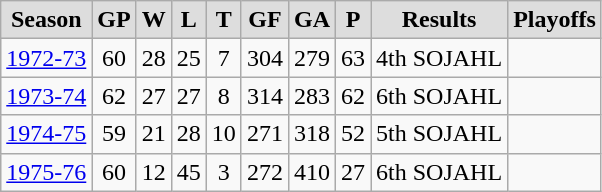<table class="wikitable">
<tr align="center"  bgcolor="#dddddd">
<td><strong>Season</strong></td>
<td><strong>GP</strong></td>
<td><strong>W</strong></td>
<td><strong>L</strong></td>
<td><strong>T</strong></td>
<td><strong>GF</strong></td>
<td><strong>GA</strong></td>
<td><strong>P</strong></td>
<td><strong>Results</strong></td>
<td><strong>Playoffs</strong></td>
</tr>
<tr align="center">
<td><a href='#'>1972-73</a></td>
<td>60</td>
<td>28</td>
<td>25</td>
<td>7</td>
<td>304</td>
<td>279</td>
<td>63</td>
<td>4th SOJAHL</td>
<td></td>
</tr>
<tr align="center">
<td><a href='#'>1973-74</a></td>
<td>62</td>
<td>27</td>
<td>27</td>
<td>8</td>
<td>314</td>
<td>283</td>
<td>62</td>
<td>6th SOJAHL</td>
<td></td>
</tr>
<tr align="center">
<td><a href='#'>1974-75</a></td>
<td>59</td>
<td>21</td>
<td>28</td>
<td>10</td>
<td>271</td>
<td>318</td>
<td>52</td>
<td>5th SOJAHL</td>
<td></td>
</tr>
<tr align="center">
<td><a href='#'>1975-76</a></td>
<td>60</td>
<td>12</td>
<td>45</td>
<td>3</td>
<td>272</td>
<td>410</td>
<td>27</td>
<td>6th SOJAHL</td>
<td></td>
</tr>
</table>
